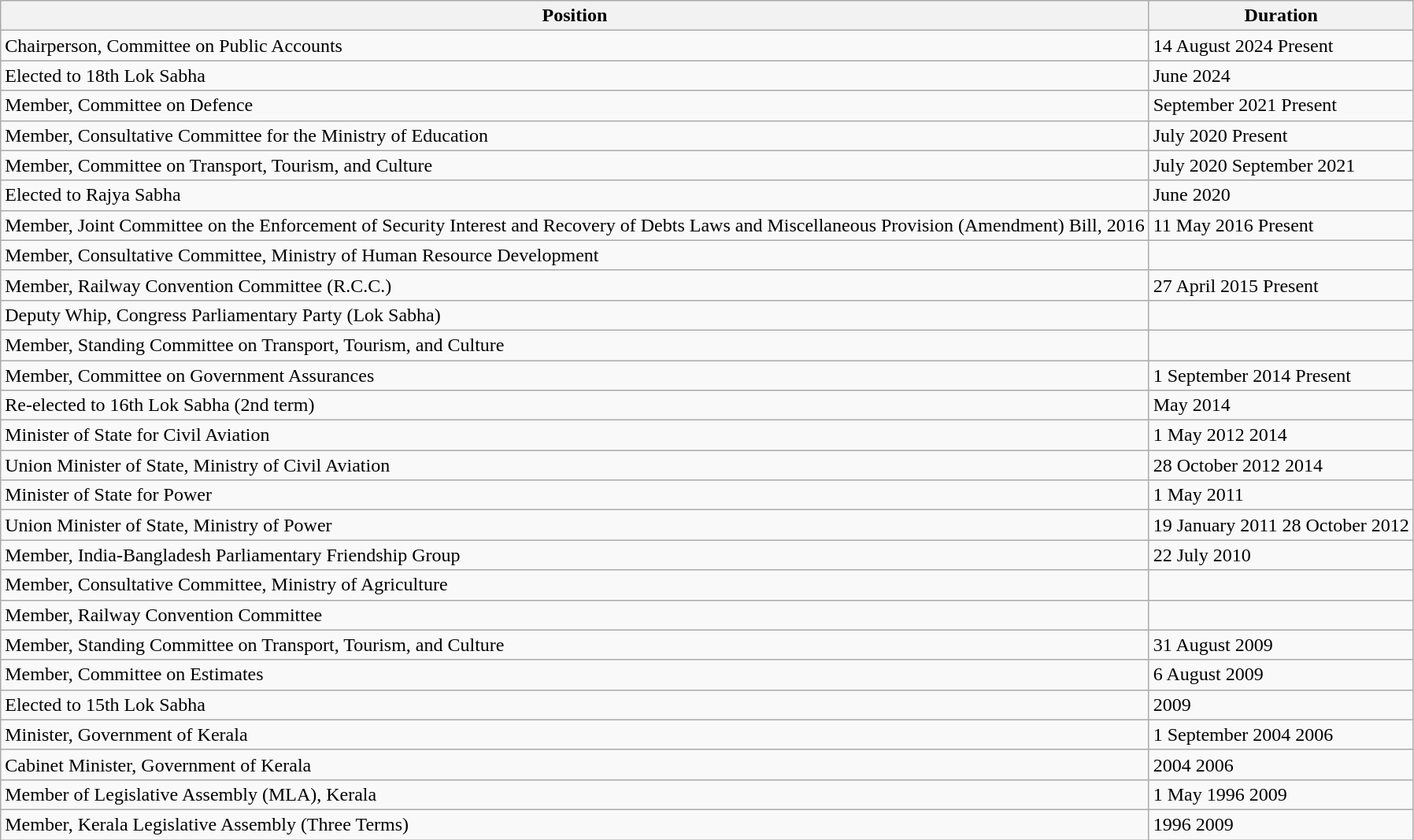<table class="wikitable">
<tr>
<th>Position</th>
<th>Duration</th>
</tr>
<tr>
<td>Chairperson, Committee on Public Accounts</td>
<td>14 August 2024  Present</td>
</tr>
<tr>
<td>Elected to 18th Lok Sabha</td>
<td>June 2024</td>
</tr>
<tr>
<td>Member, Committee on Defence</td>
<td>September 2021  Present</td>
</tr>
<tr>
<td>Member, Consultative Committee for the Ministry of Education</td>
<td>July 2020  Present</td>
</tr>
<tr>
<td>Member, Committee on Transport, Tourism, and Culture</td>
<td>July 2020  September 2021</td>
</tr>
<tr>
<td>Elected to Rajya Sabha</td>
<td>June 2020</td>
</tr>
<tr>
<td>Member, Joint Committee on the Enforcement of Security Interest and Recovery of Debts Laws and Miscellaneous Provision (Amendment) Bill, 2016</td>
<td>11 May 2016  Present</td>
</tr>
<tr>
<td>Member, Consultative Committee, Ministry of Human Resource Development</td>
<td></td>
</tr>
<tr>
<td>Member, Railway Convention Committee (R.C.C.)</td>
<td>27 April 2015  Present</td>
</tr>
<tr>
<td>Deputy Whip, Congress Parliamentary Party (Lok Sabha)</td>
<td></td>
</tr>
<tr>
<td>Member, Standing Committee on Transport, Tourism, and Culture</td>
<td></td>
</tr>
<tr>
<td>Member, Committee on Government Assurances</td>
<td>1 September 2014  Present</td>
</tr>
<tr>
<td>Re-elected to 16th Lok Sabha (2nd term)</td>
<td>May 2014</td>
</tr>
<tr>
<td>Minister of State for Civil Aviation</td>
<td>1 May 2012  2014</td>
</tr>
<tr>
<td>Union Minister of State, Ministry of Civil Aviation</td>
<td>28 October 2012  2014</td>
</tr>
<tr>
<td>Minister of State for Power</td>
<td>1 May 2011 </td>
</tr>
<tr>
<td>Union Minister of State, Ministry of Power</td>
<td>19 January 2011  28 October 2012</td>
</tr>
<tr>
<td>Member, India-Bangladesh Parliamentary Friendship Group</td>
<td>22 July 2010</td>
</tr>
<tr>
<td>Member, Consultative Committee, Ministry of Agriculture</td>
<td></td>
</tr>
<tr>
<td>Member, Railway Convention Committee</td>
<td></td>
</tr>
<tr>
<td>Member, Standing Committee on Transport, Tourism, and Culture</td>
<td>31 August 2009</td>
</tr>
<tr>
<td>Member, Committee on Estimates</td>
<td>6 August 2009</td>
</tr>
<tr>
<td>Elected to 15th Lok Sabha</td>
<td>2009</td>
</tr>
<tr>
<td>Minister, Government of Kerala</td>
<td>1 September 2004  2006</td>
</tr>
<tr>
<td>Cabinet Minister, Government of Kerala</td>
<td>2004  2006</td>
</tr>
<tr>
<td>Member of Legislative Assembly (MLA), Kerala</td>
<td>1 May 1996  2009</td>
</tr>
<tr>
<td>Member, Kerala Legislative Assembly (Three Terms)</td>
<td>1996  2009</td>
</tr>
</table>
